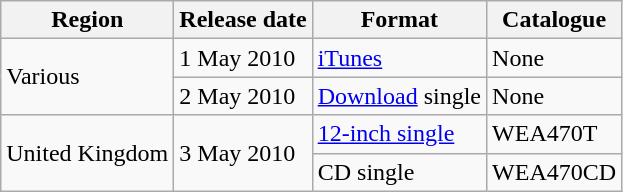<table class="wikitable">
<tr>
<th>Region</th>
<th>Release date</th>
<th>Format</th>
<th>Catalogue</th>
</tr>
<tr>
<td rowspan=2>Various</td>
<td>1 May 2010</td>
<td><a href='#'>iTunes</a></td>
<td>None</td>
</tr>
<tr>
<td>2 May 2010</td>
<td><a href='#'>Download</a> single</td>
<td>None</td>
</tr>
<tr>
<td rowspan=2>United Kingdom</td>
<td rowspan=2>3 May 2010</td>
<td><a href='#'>12-inch single</a></td>
<td>WEA470T</td>
</tr>
<tr>
<td>CD single</td>
<td>WEA470CD</td>
</tr>
</table>
